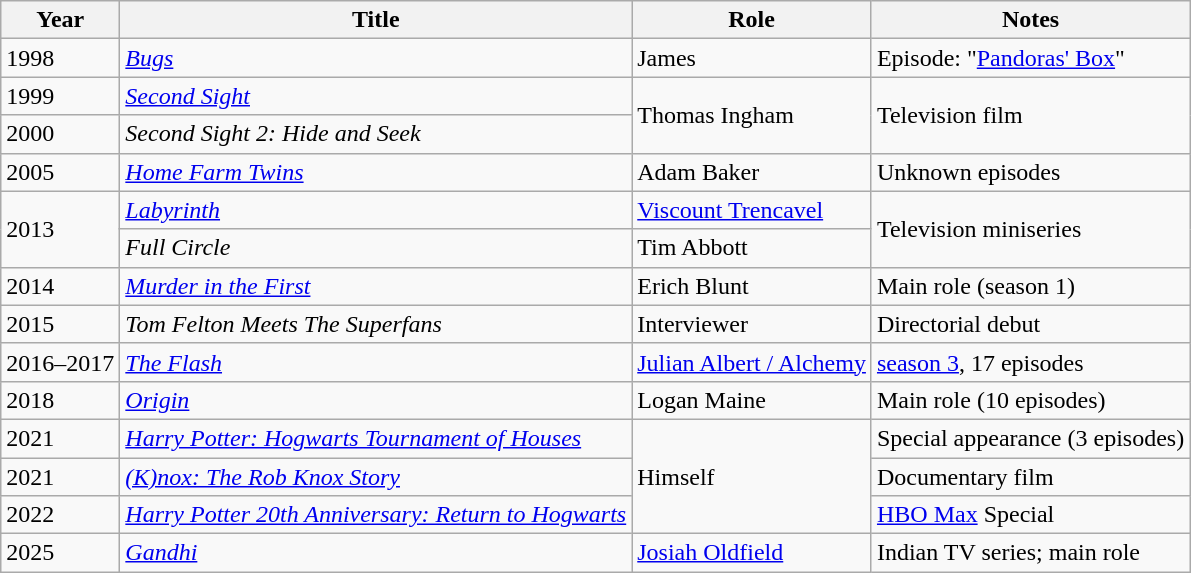<table class="wikitable sortable">
<tr>
<th>Year</th>
<th>Title</th>
<th>Role</th>
<th>Notes</th>
</tr>
<tr>
<td>1998</td>
<td><em><a href='#'>Bugs</a></em></td>
<td>James</td>
<td>Episode: "<a href='#'>Pandoras' Box</a>"</td>
</tr>
<tr>
<td>1999</td>
<td><em><a href='#'>Second Sight</a></em></td>
<td rowspan=2>Thomas Ingham</td>
<td rowspan=2>Television film</td>
</tr>
<tr>
<td>2000</td>
<td><em>Second Sight 2: Hide and Seek</em></td>
</tr>
<tr>
<td>2005</td>
<td><em><a href='#'>Home Farm Twins</a></em></td>
<td>Adam Baker</td>
<td>Unknown episodes</td>
</tr>
<tr>
<td rowspan="2">2013</td>
<td><em><a href='#'>Labyrinth</a></em></td>
<td><a href='#'>Viscount Trencavel</a></td>
<td rowspan=2>Television miniseries</td>
</tr>
<tr>
<td><em>Full Circle</em></td>
<td>Tim Abbott</td>
</tr>
<tr>
<td>2014</td>
<td><em><a href='#'>Murder in the First</a></em></td>
<td>Erich Blunt</td>
<td>Main role (season 1)</td>
</tr>
<tr>
<td>2015</td>
<td><em>Tom Felton Meets The Superfans</em></td>
<td>Interviewer</td>
<td>Directorial debut</td>
</tr>
<tr>
<td>2016–2017</td>
<td><em><a href='#'>The Flash</a></em></td>
<td><a href='#'>Julian Albert / Alchemy</a></td>
<td><a href='#'>season 3</a>, 17 episodes</td>
</tr>
<tr>
<td>2018</td>
<td><em><a href='#'>Origin</a></em></td>
<td>Logan Maine</td>
<td>Main role (10 episodes)</td>
</tr>
<tr>
<td>2021</td>
<td><em><a href='#'>Harry Potter: Hogwarts Tournament of Houses</a></em></td>
<td rowspan="3">Himself</td>
<td>Special appearance (3 episodes)</td>
</tr>
<tr>
<td>2021</td>
<td><em><a href='#'>(K)nox: The Rob Knox Story</a></em></td>
<td>Documentary film</td>
</tr>
<tr>
<td>2022</td>
<td><em><a href='#'>Harry Potter 20th Anniversary: Return to Hogwarts</a></em></td>
<td><a href='#'>HBO Max</a> Special</td>
</tr>
<tr>
<td>2025</td>
<td><a href='#'><em>Gandhi</em></a></td>
<td><a href='#'>Josiah Oldfield</a></td>
<td>Indian TV series; main role</td>
</tr>
</table>
